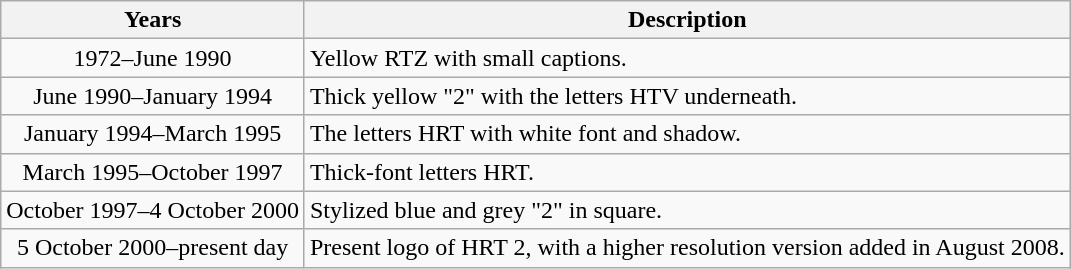<table class="wikitable">
<tr>
<th>Years</th>
<th>Description</th>
</tr>
<tr -->
<td align="center">1972–June 1990</td>
<td align="left">Yellow RTZ with small captions.</td>
</tr>
<tr -->
<td align="center">June 1990–January 1994</td>
<td align="left">Thick yellow "2" with the letters HTV underneath.</td>
</tr>
<tr -->
<td align="center">January 1994–March 1995</td>
<td align="left">The letters HRT with white font and shadow.</td>
</tr>
<tr -->
<td align="center">March 1995–October 1997</td>
<td align="left">Thick-font letters HRT.</td>
</tr>
<tr -->
<td align="center">October 1997–4 October 2000</td>
<td align="left">Stylized blue and grey "2" in square.</td>
</tr>
<tr -->
<td align="center">5 October 2000–present day</td>
<td align="left">Present logo of HRT 2, with a higher resolution version added in August 2008.</td>
</tr>
</table>
